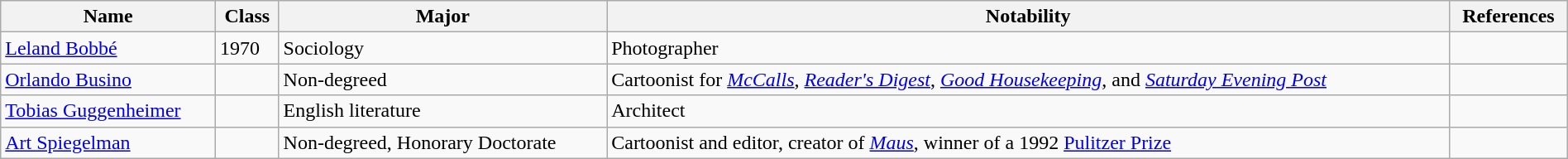<table class="wikitable sortable" style="width:100%;">
<tr>
<th>Name</th>
<th>Class</th>
<th>Major</th>
<th>Notability</th>
<th>References</th>
</tr>
<tr>
<td><a href='#'>Leland Bobbé</a></td>
<td>1970</td>
<td>Sociology</td>
<td>Photographer</td>
<td></td>
</tr>
<tr>
<td><a href='#'>Orlando Busino</a></td>
<td></td>
<td>Non-degreed</td>
<td>Cartoonist for <em><a href='#'>McCalls</a></em>, <em><a href='#'>Reader's Digest</a></em>, <em><a href='#'>Good Housekeeping</a></em>, and <em><a href='#'>Saturday Evening Post</a></em></td>
<td></td>
</tr>
<tr>
<td><a href='#'>Tobias Guggenheimer</a></td>
<td></td>
<td>English literature</td>
<td>Architect</td>
<td></td>
</tr>
<tr>
<td><a href='#'>Art Spiegelman</a></td>
<td></td>
<td>Non-degreed, Honorary Doctorate</td>
<td>Cartoonist and editor, creator of <em><a href='#'>Maus</a></em>, winner of a 1992 <a href='#'>Pulitzer Prize</a></td>
<td></td>
</tr>
</table>
